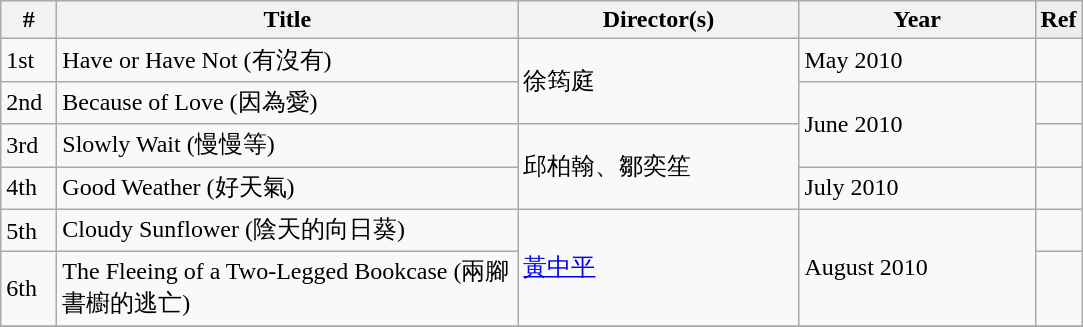<table class="wikitable">
<tr bgcolor="#EEEEEE" style="font-weight:bold;">
<th width="30px">#</th>
<th width="300px">Title</th>
<th width="180px">Director(s)</th>
<th width="150px">Year</th>
<td>Ref</td>
</tr>
<tr>
<td>1st</td>
<td>Have or Have Not (有沒有)</td>
<td rowspan="2">徐筠庭</td>
<td>May 2010</td>
<td></td>
</tr>
<tr>
<td>2nd</td>
<td>Because of Love (因為愛)</td>
<td rowspan="2">June 2010</td>
<td></td>
</tr>
<tr>
<td>3rd</td>
<td>Slowly Wait (慢慢等)</td>
<td rowspan="2">邱柏翰、鄒奕笙</td>
<td></td>
</tr>
<tr>
<td>4th</td>
<td>Good Weather (好天氣)</td>
<td>July 2010</td>
<td></td>
</tr>
<tr>
<td>5th</td>
<td>Cloudy Sunflower (陰天的向日葵)</td>
<td rowspan="2"><a href='#'>黃中平</a></td>
<td rowspan="2">August 2010</td>
<td></td>
</tr>
<tr>
<td>6th</td>
<td>The Fleeing of a Two-Legged Bookcase (兩腳書櫥的逃亡)</td>
<td></td>
</tr>
<tr>
</tr>
</table>
